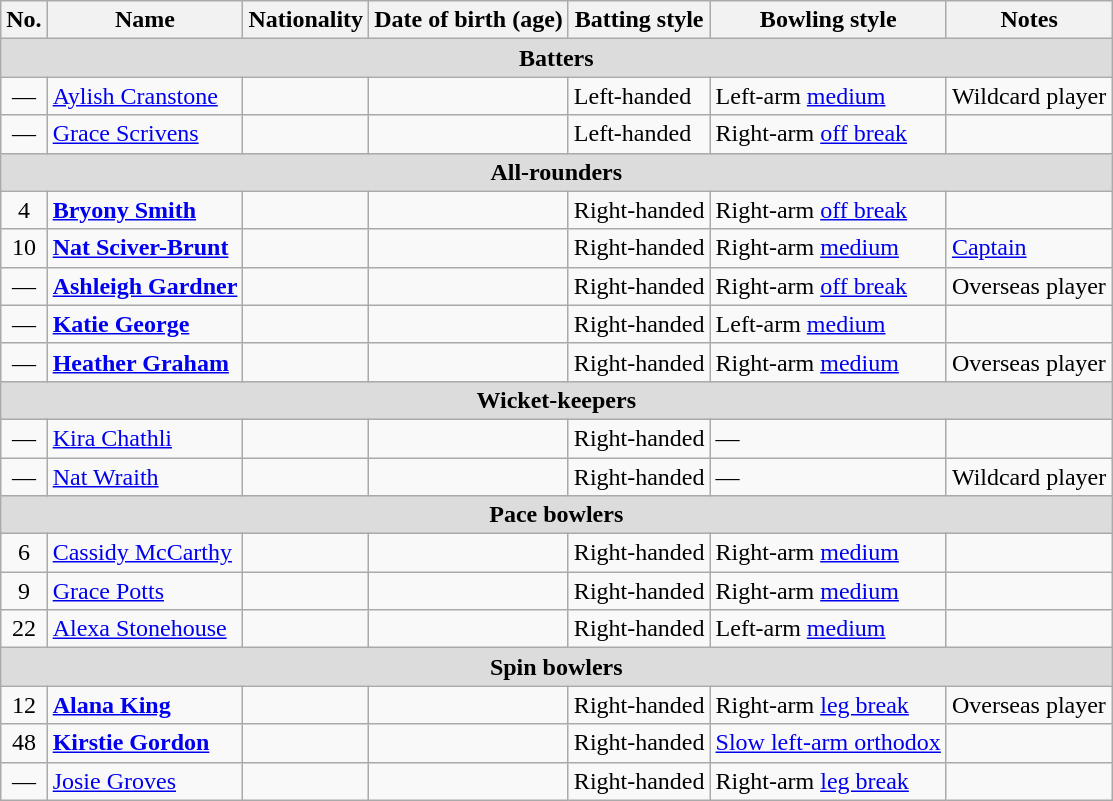<table class="wikitable">
<tr>
<th>No.</th>
<th>Name</th>
<th>Nationality</th>
<th>Date of birth (age)</th>
<th>Batting style</th>
<th>Bowling style</th>
<th>Notes</th>
</tr>
<tr>
<th colspan="7" style="background: #DCDCDC" align=right>Batters</th>
</tr>
<tr>
<td style="text-align:center">—</td>
<td><a href='#'>Aylish Cranstone</a></td>
<td></td>
<td></td>
<td>Left-handed</td>
<td>Left-arm <a href='#'>medium</a></td>
<td>Wildcard player</td>
</tr>
<tr>
<td style="text-align:center">—</td>
<td><a href='#'>Grace Scrivens</a></td>
<td></td>
<td></td>
<td>Left-handed</td>
<td>Right-arm <a href='#'>off break</a></td>
<td></td>
</tr>
<tr>
<th colspan="7" style="background: #DCDCDC" align=right>All-rounders</th>
</tr>
<tr>
<td style="text-align:center">4</td>
<td><strong><a href='#'>Bryony Smith</a></strong></td>
<td></td>
<td></td>
<td>Right-handed</td>
<td>Right-arm <a href='#'>off break</a></td>
<td></td>
</tr>
<tr>
<td style="text-align:center">10</td>
<td><strong><a href='#'>Nat Sciver-Brunt</a></strong></td>
<td></td>
<td></td>
<td>Right-handed</td>
<td>Right-arm <a href='#'>medium</a></td>
<td><a href='#'>Captain</a></td>
</tr>
<tr>
<td style="text-align:center">—</td>
<td><strong><a href='#'>Ashleigh Gardner</a></strong></td>
<td></td>
<td></td>
<td>Right-handed</td>
<td>Right-arm <a href='#'>off break</a></td>
<td>Overseas player</td>
</tr>
<tr>
<td style="text-align:center">—</td>
<td><strong><a href='#'>Katie George</a></strong></td>
<td></td>
<td></td>
<td>Right-handed</td>
<td>Left-arm <a href='#'>medium</a></td>
<td></td>
</tr>
<tr>
<td style="text-align:center">—</td>
<td><strong><a href='#'>Heather Graham</a></strong></td>
<td></td>
<td></td>
<td>Right-handed</td>
<td>Right-arm <a href='#'>medium</a></td>
<td>Overseas player</td>
</tr>
<tr>
<th colspan="7" style="background: #DCDCDC" align=right>Wicket-keepers</th>
</tr>
<tr>
<td style="text-align:center">—</td>
<td><a href='#'>Kira Chathli</a></td>
<td></td>
<td></td>
<td>Right-handed</td>
<td>—</td>
<td></td>
</tr>
<tr>
<td style="text-align:center">—</td>
<td><a href='#'>Nat Wraith</a></td>
<td></td>
<td></td>
<td>Right-handed</td>
<td>—</td>
<td>Wildcard player</td>
</tr>
<tr>
<th colspan="7" style="background: #DCDCDC" align=right>Pace bowlers</th>
</tr>
<tr>
<td style="text-align:center">6</td>
<td><a href='#'>Cassidy McCarthy</a></td>
<td></td>
<td></td>
<td>Right-handed</td>
<td>Right-arm <a href='#'>medium</a></td>
<td></td>
</tr>
<tr>
<td style="text-align:center">9</td>
<td><a href='#'>Grace Potts</a></td>
<td></td>
<td></td>
<td>Right-handed</td>
<td>Right-arm <a href='#'>medium</a></td>
<td></td>
</tr>
<tr>
<td style="text-align:center">22</td>
<td><a href='#'>Alexa Stonehouse</a></td>
<td></td>
<td></td>
<td>Right-handed</td>
<td>Left-arm <a href='#'>medium</a></td>
<td></td>
</tr>
<tr>
<th colspan="7" style="background: #DCDCDC" align=right>Spin bowlers</th>
</tr>
<tr>
<td style="text-align:center">12</td>
<td><strong><a href='#'>Alana King</a></strong></td>
<td></td>
<td></td>
<td>Right-handed</td>
<td>Right-arm <a href='#'>leg break</a></td>
<td>Overseas player</td>
</tr>
<tr>
<td style="text-align:center">48</td>
<td><strong><a href='#'>Kirstie Gordon</a></strong></td>
<td></td>
<td></td>
<td>Right-handed</td>
<td><a href='#'>Slow left-arm orthodox</a></td>
<td></td>
</tr>
<tr>
<td style="text-align:center">—</td>
<td><a href='#'>Josie Groves</a></td>
<td></td>
<td></td>
<td>Right-handed</td>
<td>Right-arm <a href='#'>leg break</a></td>
<td></td>
</tr>
</table>
